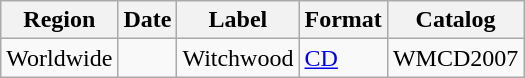<table class="wikitable">
<tr>
<th>Region</th>
<th>Date</th>
<th>Label</th>
<th>Format</th>
<th>Catalog</th>
</tr>
<tr>
<td>Worldwide</td>
<td></td>
<td>Witchwood</td>
<td><a href='#'>CD</a></td>
<td>WMCD2007</td>
</tr>
</table>
